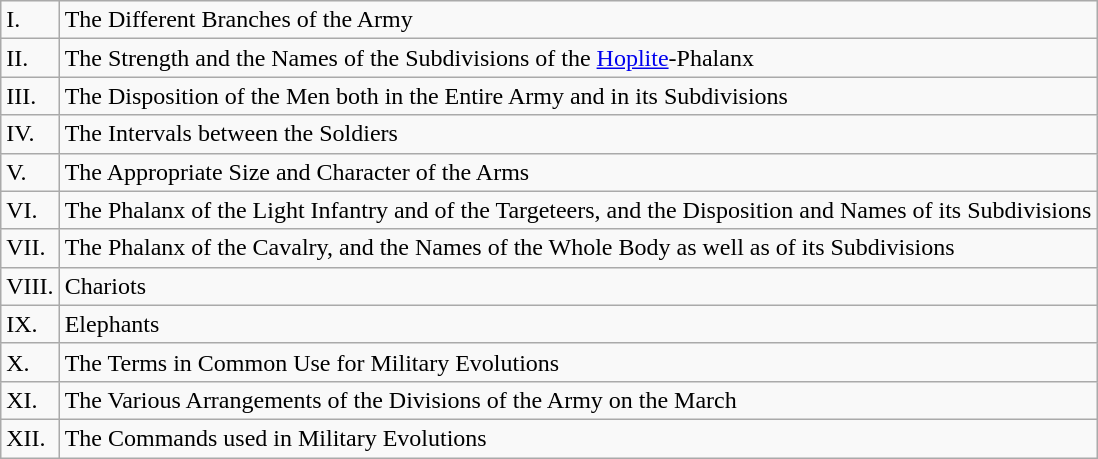<table class="wikitable">
<tr>
<td>I.</td>
<td>The Different Branches of the Army</td>
</tr>
<tr>
<td>II.</td>
<td>The Strength and the Names of the Subdivisions of the <a href='#'>Hoplite</a>-Phalanx</td>
</tr>
<tr>
<td>III.</td>
<td>The Disposition of the Men both in the Entire Army and in its Subdivisions</td>
</tr>
<tr>
<td>IV.</td>
<td>The Intervals between the Soldiers</td>
</tr>
<tr>
<td>V.</td>
<td>The Appropriate Size and Character of the Arms</td>
</tr>
<tr>
<td>VI.</td>
<td>The Phalanx of the Light Infantry and of the Targeteers, and the Disposition and Names of its Subdivisions</td>
</tr>
<tr>
<td>VII.</td>
<td>The Phalanx of the Cavalry, and the Names of the Whole Body as well as of its Subdivisions</td>
</tr>
<tr>
<td>VIII.</td>
<td>Chariots</td>
</tr>
<tr>
<td>IX.</td>
<td>Elephants</td>
</tr>
<tr>
<td>X.</td>
<td>The Terms in Common Use for Military Evolutions</td>
</tr>
<tr>
<td>XI.</td>
<td>The Various Arrangements of the Divisions of the Army on the March</td>
</tr>
<tr>
<td>XII.</td>
<td>The Commands used in Military Evolutions</td>
</tr>
</table>
